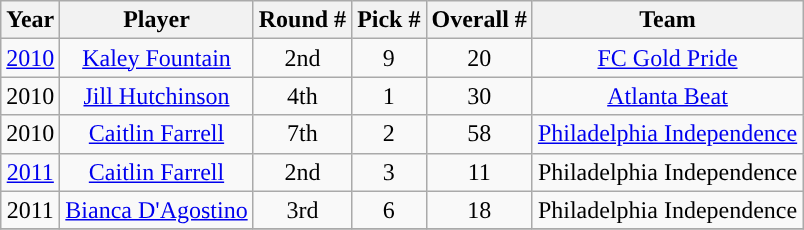<table class="wikitable" style="text-align: center;">
<tr>
<th>Year</th>
<th>Player</th>
<th>Round #</th>
<th>Pick #</th>
<th>Overall #</th>
<th>Team</th>
</tr>
<tr>
<td><a href='#'>2010</a></td>
<td><a href='#'>Kaley Fountain</a></td>
<td>2nd</td>
<td>9</td>
<td>20</td>
<td><a href='#'>FC Gold Pride</a></td>
</tr>
<tr>
<td>2010</td>
<td><a href='#'>Jill Hutchinson</a></td>
<td>4th</td>
<td>1</td>
<td>30</td>
<td><a href='#'>Atlanta Beat</a></td>
</tr>
<tr>
<td>2010</td>
<td><a href='#'>Caitlin Farrell</a></td>
<td>7th</td>
<td>2</td>
<td>58</td>
<td><a href='#'>Philadelphia Independence</a></td>
</tr>
<tr>
<td><a href='#'>2011</a></td>
<td><a href='#'>Caitlin Farrell</a></td>
<td>2nd</td>
<td>3</td>
<td>11</td>
<td>Philadelphia Independence</td>
</tr>
<tr>
<td>2011</td>
<td><a href='#'>Bianca D'Agostino</a></td>
<td>3rd</td>
<td>6</td>
<td>18</td>
<td>Philadelphia Independence</td>
</tr>
<tr>
</tr>
</table>
